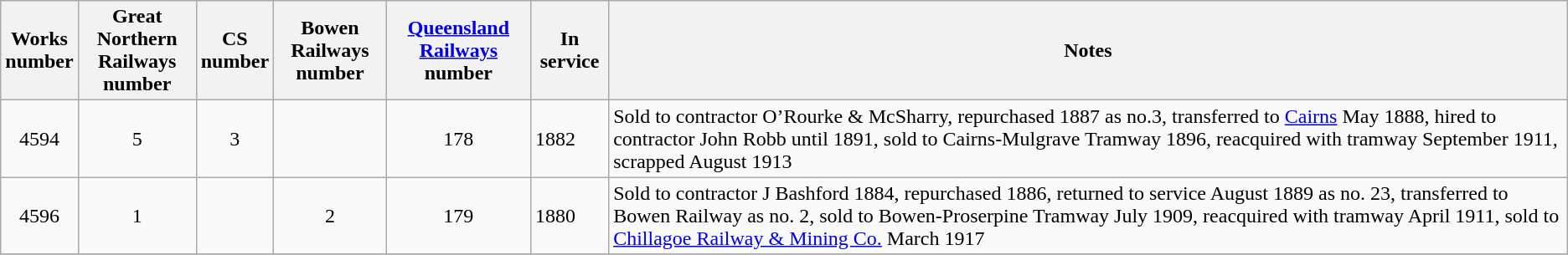<table class="wikitable sortable">
<tr>
<th>Works<br>number</th>
<th>Great Northern<br>Railways number</th>
<th>CS<br>number</th>
<th>Bowen Railways<br>number</th>
<th><a href='#'>Queensland Railways</a><br>number</th>
<th>In service</th>
<th>Notes</th>
</tr>
<tr>
<td align=center>4594</td>
<td align=center>5</td>
<td align=center>3</td>
<td align=center></td>
<td align=center>178</td>
<td>1882</td>
<td>Sold to contractor O’Rourke & McSharry, repurchased 1887 as no.3, transferred to <a href='#'>Cairns</a> May 1888, hired to contractor John Robb until 1891, sold to Cairns-Mulgrave Tramway 1896, reacquired with tramway September 1911, scrapped August 1913</td>
</tr>
<tr>
<td align=center>4596</td>
<td align=center>1</td>
<td align=center></td>
<td align=center>2</td>
<td align=center>179</td>
<td>1880</td>
<td>Sold to contractor J Bashford 1884, repurchased 1886, returned to service August 1889 as no. 23, transferred to Bowen Railway as no. 2, sold to Bowen-Proserpine Tramway July 1909, reacquired with tramway April 1911, sold to <a href='#'>Chillagoe Railway & Mining Co.</a> March 1917</td>
</tr>
<tr>
</tr>
</table>
